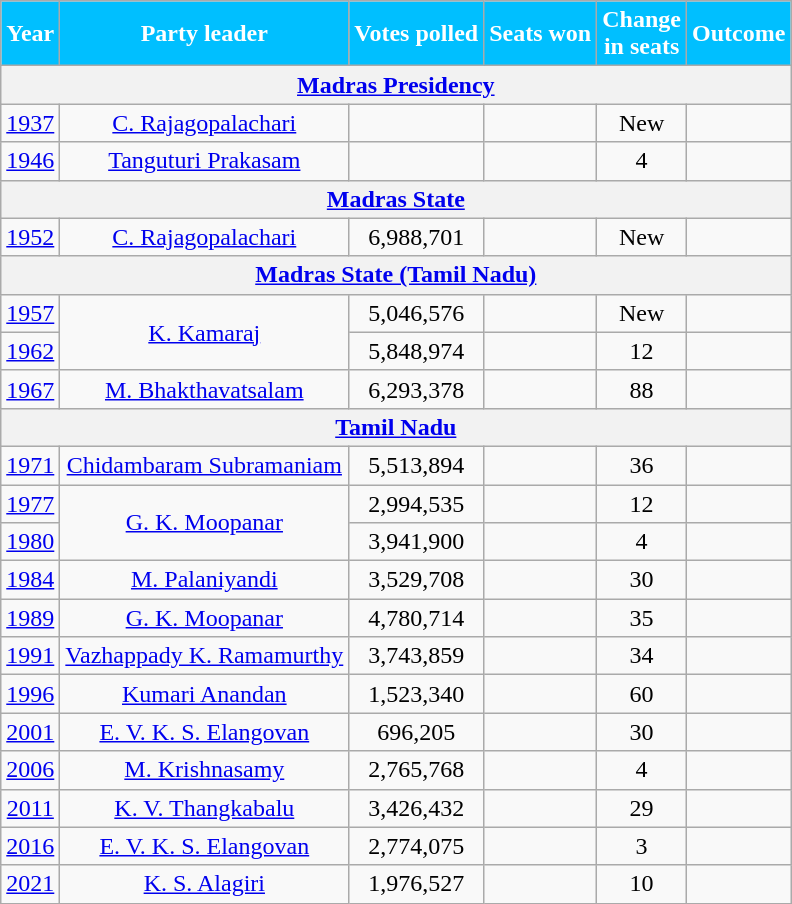<table class="wikitable sortable" style="text-align:center;">
<tr>
<th Style="background-color:#00BFFF; color:white">Year</th>
<th Style="background-color:#00BFFF; color:white">Party leader</th>
<th style="background-color:#00BFFF; color:white">Votes polled</th>
<th Style="background-color:#00BFFF; color:white">Seats won</th>
<th Style="background-color:#00BFFF; color:white">Change<br>in seats</th>
<th Style="background-color:#00BFFF; color:white">Outcome</th>
</tr>
<tr>
<th colspan=11><a href='#'>Madras Presidency</a></th>
</tr>
<tr>
<td><a href='#'>1937</a></td>
<td rowspan="1"><a href='#'>C. Rajagopalachari</a></td>
<td></td>
<td></td>
<td>New</td>
<td></td>
</tr>
<tr>
<td><a href='#'>1946</a></td>
<td rowspan="1"><a href='#'>Tanguturi Prakasam</a></td>
<td></td>
<td></td>
<td> 4</td>
<td></td>
</tr>
<tr>
<th colspan=10><a href='#'>Madras State</a></th>
</tr>
<tr>
<td><a href='#'>1952</a></td>
<td rowspan="1"><a href='#'>C. Rajagopalachari</a></td>
<td>6,988,701</td>
<td></td>
<td>New</td>
<td></td>
</tr>
<tr>
<th colspan=11><a href='#'>Madras State (Tamil Nadu)</a></th>
</tr>
<tr>
<td><a href='#'>1957</a></td>
<td rowspan="2"><a href='#'>K. Kamaraj</a></td>
<td>5,046,576</td>
<td></td>
<td>New</td>
<td></td>
</tr>
<tr>
<td><a href='#'>1962</a></td>
<td>5,848,974</td>
<td></td>
<td> 12</td>
<td></td>
</tr>
<tr>
<td><a href='#'>1967</a></td>
<td rowspan="1"><a href='#'>M. Bhakthavatsalam</a></td>
<td>6,293,378</td>
<td></td>
<td> 88</td>
<td></td>
</tr>
<tr>
<th colspan=11><a href='#'>Tamil Nadu</a></th>
</tr>
<tr>
<td><a href='#'>1971</a></td>
<td><a href='#'>Chidambaram Subramaniam</a></td>
<td>5,513,894</td>
<td></td>
<td> 36</td>
<td></td>
</tr>
<tr>
<td><a href='#'>1977</a></td>
<td rowspan="2"><a href='#'>G. K. Moopanar</a></td>
<td>2,994,535</td>
<td></td>
<td> 12</td>
<td></td>
</tr>
<tr>
<td><a href='#'>1980</a></td>
<td>3,941,900</td>
<td></td>
<td> 4</td>
<td></td>
</tr>
<tr>
<td><a href='#'>1984</a></td>
<td rowspan="1"><a href='#'>M. Palaniyandi</a></td>
<td>3,529,708</td>
<td></td>
<td> 30</td>
<td></td>
</tr>
<tr>
<td><a href='#'>1989</a></td>
<td rowspan="1"><a href='#'>G. K. Moopanar</a></td>
<td>4,780,714</td>
<td></td>
<td> 35</td>
<td></td>
</tr>
<tr>
<td><a href='#'>1991</a></td>
<td rowspan="1"><a href='#'>Vazhappady K. Ramamurthy</a></td>
<td>3,743,859</td>
<td></td>
<td> 34</td>
<td></td>
</tr>
<tr>
<td><a href='#'>1996</a></td>
<td rowspan="1"><a href='#'>Kumari Anandan</a></td>
<td>1,523,340</td>
<td></td>
<td> 60</td>
<td></td>
</tr>
<tr>
<td><a href='#'>2001</a></td>
<td rowspan="1"><a href='#'>E. V. K. S. Elangovan</a></td>
<td>696,205</td>
<td></td>
<td> 30</td>
<td></td>
</tr>
<tr>
<td><a href='#'>2006</a></td>
<td rowspan="1"><a href='#'>M. Krishnasamy</a></td>
<td>2,765,768</td>
<td></td>
<td> 4</td>
<td></td>
</tr>
<tr>
<td><a href='#'>2011</a></td>
<td rowspan="1"><a href='#'>K. V. Thangkabalu</a></td>
<td>3,426,432</td>
<td></td>
<td> 29</td>
<td></td>
</tr>
<tr>
<td><a href='#'>2016</a></td>
<td rowspan="1"><a href='#'>E. V. K. S. Elangovan</a></td>
<td>2,774,075</td>
<td></td>
<td> 3</td>
<td></td>
</tr>
<tr>
<td><a href='#'>2021</a></td>
<td rowspan="1"><a href='#'>K. S. Alagiri</a></td>
<td>1,976,527</td>
<td></td>
<td> 10</td>
<td></td>
</tr>
</table>
